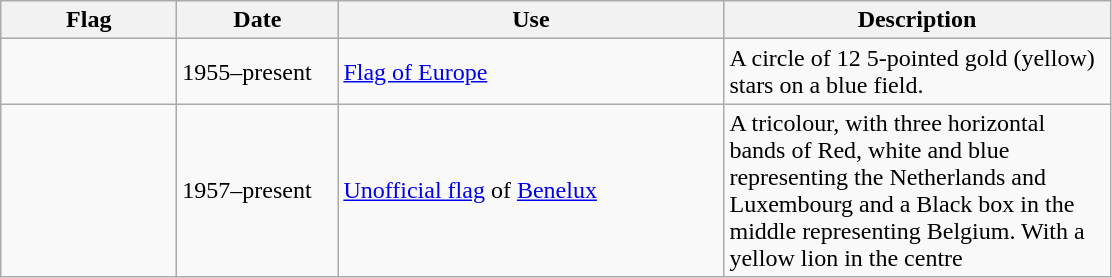<table class="wikitable">
<tr>
<th style="width:110px;">Flag</th>
<th style="width:100px;">Date</th>
<th style="width:250px;">Use</th>
<th style="width:250px;">Description</th>
</tr>
<tr>
<td></td>
<td>1955–present</td>
<td><a href='#'>Flag of Europe</a></td>
<td>A circle of 12 5-pointed gold (yellow) stars on a blue field.</td>
</tr>
<tr>
<td></td>
<td>1957–present</td>
<td><a href='#'>Unofficial flag</a> of <a href='#'>Benelux</a></td>
<td>A tricolour, with three horizontal bands of Red, white and blue representing the Netherlands and Luxembourg and a Black box in the middle representing Belgium. With a yellow lion in the centre</td>
</tr>
</table>
